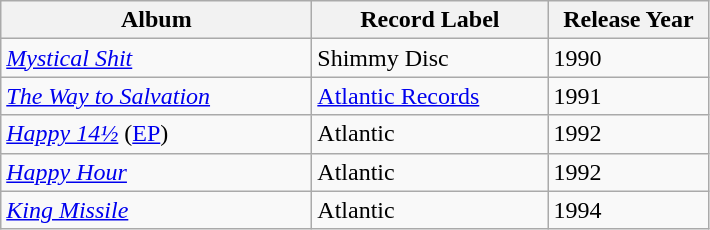<table class="wikitable">
<tr>
<th>Album</th>
<th>Record Label</th>
<th>Release Year</th>
</tr>
<tr>
<td style="width:200px;"><em><a href='#'>Mystical Shit</a></em></td>
<td style="width:150px;">Shimmy Disc</td>
<td style="width:100px;">1990</td>
</tr>
<tr>
<td><em><a href='#'>The Way to Salvation</a></em></td>
<td><a href='#'>Atlantic Records</a></td>
<td>1991</td>
</tr>
<tr>
<td><em><a href='#'>Happy 14½</a></em> (<a href='#'>EP</a>)</td>
<td>Atlantic</td>
<td>1992</td>
</tr>
<tr>
<td><em><a href='#'>Happy Hour</a></em></td>
<td>Atlantic</td>
<td>1992</td>
</tr>
<tr>
<td><em><a href='#'>King Missile</a></em></td>
<td>Atlantic</td>
<td>1994</td>
</tr>
</table>
